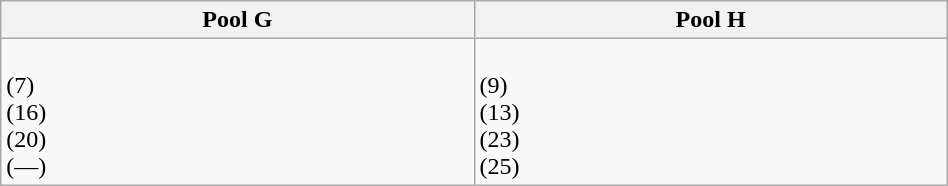<table class="wikitable" width=50%>
<tr>
<th width=25%>Pool G</th>
<th width=25%>Pool H</th>
</tr>
<tr>
<td><br> (7)<br>
 (16)<br>
 (20)<br>
 (—)</td>
<td><br> (9)<br>
 (13)<br>
 (23)<br>
 (25)</td>
</tr>
</table>
